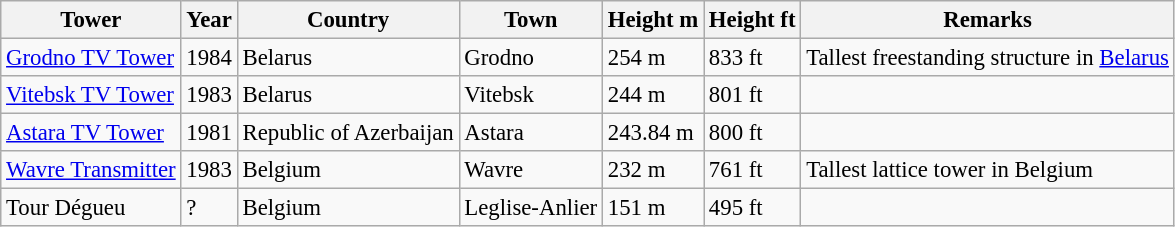<table class="wikitable sortable" style="font-size:95%;">
<tr>
<th>Tower</th>
<th>Year</th>
<th>Country</th>
<th>Town</th>
<th>Height m</th>
<th>Height ft</th>
<th>Remarks</th>
</tr>
<tr>
<td><a href='#'>Grodno TV Tower</a></td>
<td>1984</td>
<td>Belarus</td>
<td>Grodno</td>
<td>254 m</td>
<td>833 ft</td>
<td>Tallest freestanding structure in <a href='#'>Belarus</a></td>
</tr>
<tr>
<td><a href='#'>Vitebsk TV Tower</a></td>
<td>1983</td>
<td>Belarus</td>
<td>Vitebsk</td>
<td>244 m</td>
<td>801 ft</td>
<td></td>
</tr>
<tr>
<td><a href='#'>Astara TV Tower</a></td>
<td>1981</td>
<td>Republic of Azerbaijan</td>
<td>Astara</td>
<td>243.84 m</td>
<td>800 ft</td>
<td></td>
</tr>
<tr>
<td><a href='#'>Wavre Transmitter</a></td>
<td>1983</td>
<td>Belgium</td>
<td>Wavre</td>
<td>232 m</td>
<td>761 ft</td>
<td>Tallest lattice tower in Belgium</td>
</tr>
<tr>
<td>Tour Dégueu</td>
<td>?</td>
<td>Belgium</td>
<td>Leglise-Anlier</td>
<td>151 m</td>
<td>495 ft</td>
<td></td>
</tr>
</table>
